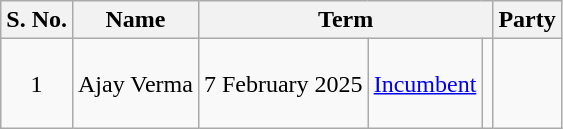<table class="wikitable sortable">
<tr>
<th scope="col">S. No.</th>
<th>Name</th>
<th colspan=3>Term</th>
<th colspan=2>Party</th>
</tr>
<tr style="text-align:center; height:60px;">
<td>1</td>
<td>Ajay Verma</td>
<td>7 February 2025</td>
<td><a href='#'>Incumbent</a></td>
<td></td>
<td></td>
</tr>
</table>
